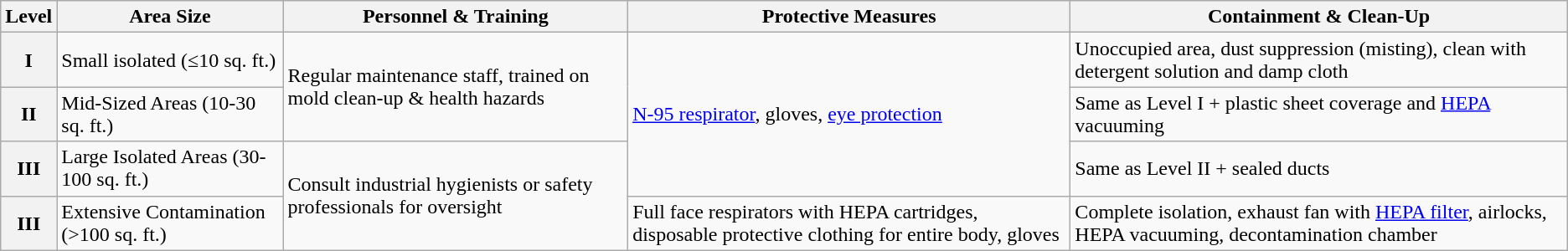<table class="wikitable">
<tr>
<th>Level</th>
<th>Area Size</th>
<th>Personnel & Training</th>
<th>Protective Measures</th>
<th>Containment & Clean-Up</th>
</tr>
<tr>
<th>I</th>
<td>Small isolated (≤10 sq. ft.)</td>
<td rowspan="2">Regular maintenance staff, trained on mold clean-up & health hazards</td>
<td rowspan="3"><a href='#'>N-95 respirator</a>, gloves, <a href='#'>eye protection</a></td>
<td>Unoccupied area, dust suppression (misting), clean with detergent solution and damp cloth</td>
</tr>
<tr>
<th>II</th>
<td>Mid-Sized Areas (10-30 sq. ft.)</td>
<td>Same as Level I + plastic sheet coverage and <a href='#'>HEPA</a> vacuuming</td>
</tr>
<tr>
<th>III</th>
<td>Large Isolated Areas (30-100 sq. ft.)</td>
<td rowspan="2">Consult industrial hygienists or safety professionals for oversight</td>
<td>Same as Level II + sealed ducts</td>
</tr>
<tr>
<th>III</th>
<td>Extensive Contamination (>100 sq. ft.)</td>
<td>Full face respirators with HEPA cartridges, disposable protective clothing for entire body, gloves</td>
<td>Complete isolation, exhaust fan with <a href='#'>HEPA filter</a>, airlocks, HEPA vacuuming, decontamination chamber</td>
</tr>
</table>
